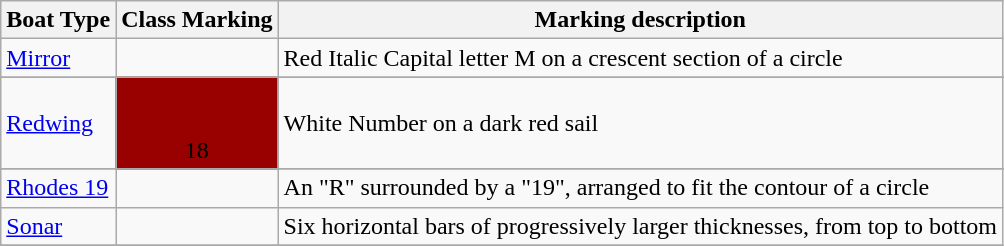<table class="wikitable">
<tr>
<th>Boat Type</th>
<th>Class Marking</th>
<th>Marking description</th>
</tr>
<tr>
<td><a href='#'>Mirror</a></td>
<td></td>
<td>Red Italic Capital letter M on a crescent section of a circle</td>
</tr>
<tr>
</tr>
<tr>
<td><a href='#'>Redwing</a></td>
<td style="text-align:center; background:#990000;"><br><br><span>18</span>
<br></td>
<td>White Number on a dark red sail</td>
</tr>
<tr>
</tr>
<tr>
<td><a href='#'>Rhodes 19</a></td>
<td></td>
<td>An "R" surrounded by a "19", arranged to fit the contour of a circle</td>
</tr>
<tr>
<td><a href='#'>Sonar</a></td>
<td></td>
<td>Six horizontal bars of progressively larger thicknesses, from top to bottom</td>
</tr>
<tr>
</tr>
</table>
